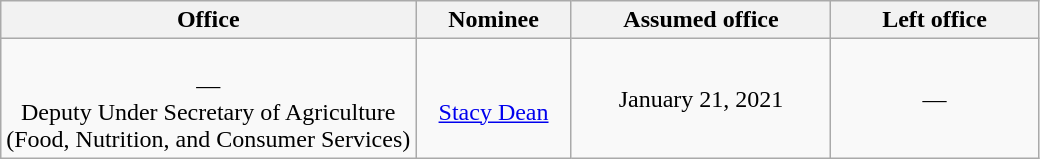<table class="wikitable sortable" style="text-align:center">
<tr>
<th style="width:40%;">Office</th>
<th style="width:15%;">Nominee</th>
<th style="width:25%;" data-sort-type="date">Assumed office</th>
<th style="width:20%;" data-sort-type="date">Left office</th>
</tr>
<tr>
<td><br>—<br>Deputy Under Secretary of Agriculture<br>(Food, Nutrition, and Consumer Services)</td>
<td><br><a href='#'>Stacy Dean</a></td>
<td>January 21, 2021</td>
<td>—</td>
</tr>
</table>
